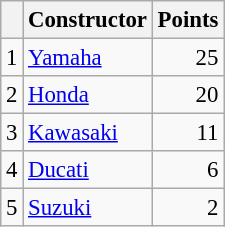<table class="wikitable" style="font-size: 95%;">
<tr>
<th></th>
<th>Constructor</th>
<th>Points</th>
</tr>
<tr>
<td align=center>1</td>
<td> <a href='#'>Yamaha</a></td>
<td align=right>25</td>
</tr>
<tr>
<td align=center>2</td>
<td> <a href='#'>Honda</a></td>
<td align=right>20</td>
</tr>
<tr>
<td align=center>3</td>
<td> <a href='#'>Kawasaki</a></td>
<td align=right>11</td>
</tr>
<tr>
<td align=center>4</td>
<td> <a href='#'>Ducati</a></td>
<td align=right>6</td>
</tr>
<tr>
<td align=center>5</td>
<td> <a href='#'>Suzuki</a></td>
<td align=right>2</td>
</tr>
</table>
